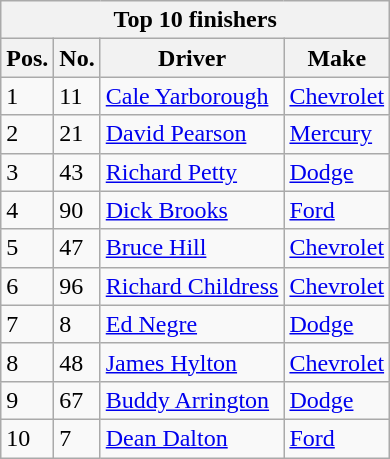<table class="wikitable">
<tr>
<th colspan="4">Top 10 finishers</th>
</tr>
<tr>
<th>Pos.</th>
<th>No.</th>
<th>Driver</th>
<th>Make</th>
</tr>
<tr>
<td>1</td>
<td>11</td>
<td><a href='#'>Cale Yarborough</a></td>
<td><a href='#'>Chevrolet</a></td>
</tr>
<tr>
<td>2</td>
<td>21</td>
<td><a href='#'>David Pearson</a></td>
<td><a href='#'>Mercury</a></td>
</tr>
<tr>
<td>3</td>
<td>43</td>
<td><a href='#'>Richard Petty</a></td>
<td><a href='#'>Dodge</a></td>
</tr>
<tr>
<td>4</td>
<td>90</td>
<td><a href='#'>Dick Brooks</a></td>
<td><a href='#'>Ford</a></td>
</tr>
<tr>
<td>5</td>
<td>47</td>
<td><a href='#'>Bruce Hill</a></td>
<td><a href='#'>Chevrolet</a></td>
</tr>
<tr>
<td>6</td>
<td>96</td>
<td><a href='#'>Richard Childress</a></td>
<td><a href='#'>Chevrolet</a></td>
</tr>
<tr>
<td>7</td>
<td>8</td>
<td><a href='#'>Ed Negre</a></td>
<td><a href='#'>Dodge</a></td>
</tr>
<tr>
<td>8</td>
<td>48</td>
<td><a href='#'>James Hylton</a></td>
<td><a href='#'>Chevrolet</a></td>
</tr>
<tr>
<td>9</td>
<td>67</td>
<td><a href='#'>Buddy Arrington</a></td>
<td><a href='#'>Dodge</a></td>
</tr>
<tr>
<td>10</td>
<td>7</td>
<td><a href='#'>Dean Dalton</a></td>
<td><a href='#'>Ford</a></td>
</tr>
</table>
